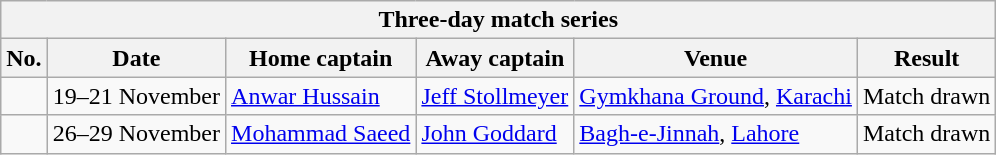<table class="wikitable">
<tr>
<th colspan="9">Three-day match series</th>
</tr>
<tr>
<th>No.</th>
<th>Date</th>
<th>Home captain</th>
<th>Away captain</th>
<th>Venue</th>
<th>Result</th>
</tr>
<tr>
<td></td>
<td>19–21 November</td>
<td><a href='#'>Anwar Hussain</a></td>
<td><a href='#'>Jeff Stollmeyer</a></td>
<td><a href='#'>Gymkhana Ground</a>, <a href='#'>Karachi</a></td>
<td>Match drawn</td>
</tr>
<tr>
<td></td>
<td>26–29 November</td>
<td><a href='#'>Mohammad Saeed</a></td>
<td><a href='#'>John Goddard</a></td>
<td><a href='#'>Bagh-e-Jinnah</a>, <a href='#'>Lahore</a></td>
<td>Match drawn</td>
</tr>
</table>
